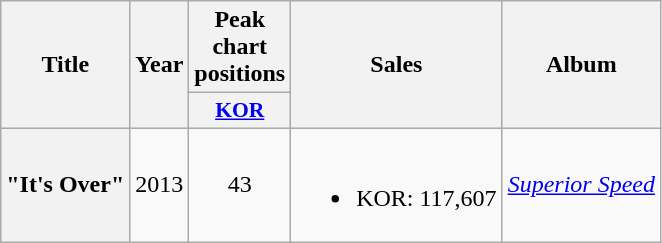<table class="wikitable plainrowheaders" style="text-align:center">
<tr>
<th scope="col" rowspan="2">Title</th>
<th scope="col" rowspan="2">Year</th>
<th scope="col">Peak chart<br>positions</th>
<th scope="col" rowspan="2">Sales</th>
<th scope="col" rowspan="2">Album</th>
</tr>
<tr>
<th scope="col" style="font-size:90%; width:2.5em"><a href='#'>KOR</a><br></th>
</tr>
<tr>
<th scope="row">"It's Over"<br></th>
<td>2013</td>
<td>43</td>
<td><br><ul><li>KOR: 117,607</li></ul></td>
<td><em><a href='#'>Superior Speed</a></em></td>
</tr>
</table>
